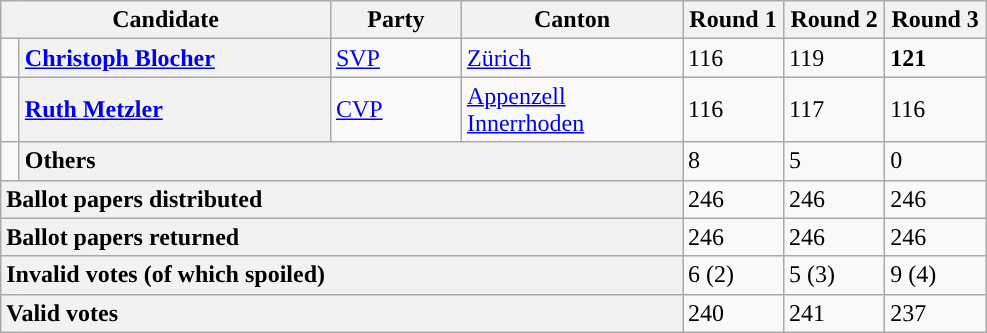<table class="wikitable">
<tr>
<th colspan=2>Candidate</th>
<th>Party</th>
<th>Canton</th>
<th>Round 1</th>
<th>Round 2</th>
<th>Round 3</th>
</tr>
<tr>
<td width=5px style="background-color: "></td>
<td width=200px style="background-color:#F2F2F2"><strong><a href='#'>Christoph Blocher</a></strong></td>
<td width=80px><a href='#'>SVP</a></td>
<td width=140px><a href='#'>Zürich</a></td>
<td width=60px>116</td>
<td width=60px>119</td>
<td width=60px><strong>121</strong></td>
</tr>
<tr>
<td style="background-color: "></td>
<td style="background-color:#F2F2F2"><strong><a href='#'>Ruth Metzler</a></strong></td>
<td><a href='#'>CVP</a></td>
<td><a href='#'>Appenzell Innerrhoden</a></td>
<td>116</td>
<td>117</td>
<td>116</td>
</tr>
<tr>
<td></td>
<td colspan=3 style="background-color:#F2F2F2"><strong>Others</strong></td>
<td>8</td>
<td>5</td>
<td>0</td>
</tr>
<tr>
<td colspan=4 style="background-color:#F2F2F2"><strong>Ballot papers distributed</strong></td>
<td>246</td>
<td>246</td>
<td>246</td>
</tr>
<tr>
<td colspan=4 style="background-color:#F2F2F2"><strong>Ballot papers returned</strong></td>
<td>246</td>
<td>246</td>
<td>246</td>
</tr>
<tr>
<td colspan=4 style="background-color:#F2F2F2"><strong>Invalid votes (of which spoiled)</strong></td>
<td>6 (2)</td>
<td>5 (3)</td>
<td>9 (4)</td>
</tr>
<tr>
<td colspan=4 style="background-color:#F2F2F2"><strong>Valid votes</strong></td>
<td>240</td>
<td>241</td>
<td>237</td>
</tr>
</table>
